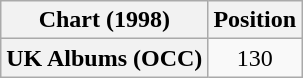<table class="wikitable sortable plainrowheaders" style="text-align:center">
<tr>
<th scope="col">Chart (1998)</th>
<th scope="col">Position</th>
</tr>
<tr>
<th scope="row">UK Albums (OCC)</th>
<td>130</td>
</tr>
</table>
